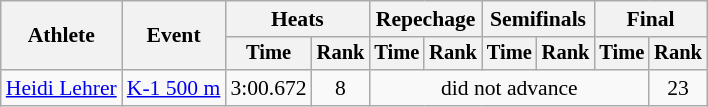<table class=wikitable style="font-size:90%">
<tr>
<th rowspan="2">Athlete</th>
<th rowspan="2">Event</th>
<th colspan="2">Heats</th>
<th colspan="2">Repechage</th>
<th colspan="2">Semifinals</th>
<th colspan="2">Final</th>
</tr>
<tr style="font-size:95%">
<th>Time</th>
<th>Rank</th>
<th>Time</th>
<th>Rank</th>
<th>Time</th>
<th>Rank</th>
<th>Time</th>
<th>Rank</th>
</tr>
<tr align=center>
<td align=left><a href='#'>Heidi Lehrer</a></td>
<td align=left><a href='#'>K-1 500 m</a></td>
<td>3:00.672</td>
<td>8</td>
<td colspan=5>did not advance</td>
<td>23</td>
</tr>
</table>
